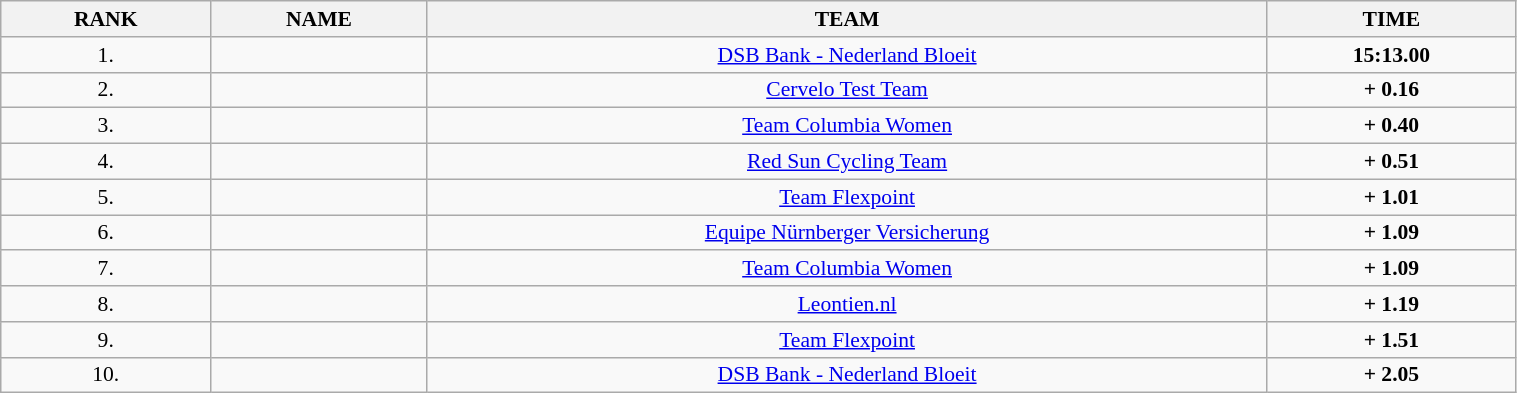<table class=wikitable style="font-size:90%" width="80%">
<tr>
<th>RANK</th>
<th>NAME</th>
<th>TEAM</th>
<th>TIME</th>
</tr>
<tr>
<td align="center">1.</td>
<td></td>
<td align="center"><a href='#'>DSB Bank - Nederland Bloeit</a></td>
<td align="center"><strong>15:13.00</strong></td>
</tr>
<tr>
<td align="center">2.</td>
<td></td>
<td align="center"><a href='#'>Cervelo Test Team</a></td>
<td align="center"><strong>+ 0.16</strong></td>
</tr>
<tr>
<td align="center">3.</td>
<td></td>
<td align="center"><a href='#'>Team Columbia Women</a></td>
<td align="center"><strong>+ 0.40</strong></td>
</tr>
<tr>
<td align="center">4.</td>
<td></td>
<td align="center"><a href='#'>Red Sun Cycling Team</a></td>
<td align="center"><strong>+ 0.51</strong></td>
</tr>
<tr>
<td align="center">5.</td>
<td></td>
<td align="center"><a href='#'>Team Flexpoint</a></td>
<td align="center"><strong>+ 1.01</strong></td>
</tr>
<tr>
<td align="center">6.</td>
<td></td>
<td align="center"><a href='#'>Equipe Nürnberger Versicherung</a></td>
<td align="center"><strong>+ 1.09</strong></td>
</tr>
<tr>
<td align="center">7.</td>
<td></td>
<td align="center"><a href='#'>Team Columbia Women</a></td>
<td align="center"><strong>+ 1.09</strong></td>
</tr>
<tr>
<td align="center">8.</td>
<td></td>
<td align="center"><a href='#'>Leontien.nl</a></td>
<td align="center"><strong>+ 1.19</strong></td>
</tr>
<tr>
<td align="center">9.</td>
<td></td>
<td align="center"><a href='#'>Team Flexpoint</a></td>
<td align="center"><strong>+ 1.51</strong></td>
</tr>
<tr>
<td align="center">10.</td>
<td></td>
<td align="center"><a href='#'>DSB Bank - Nederland Bloeit</a></td>
<td align="center"><strong>+ 2.05</strong></td>
</tr>
</table>
